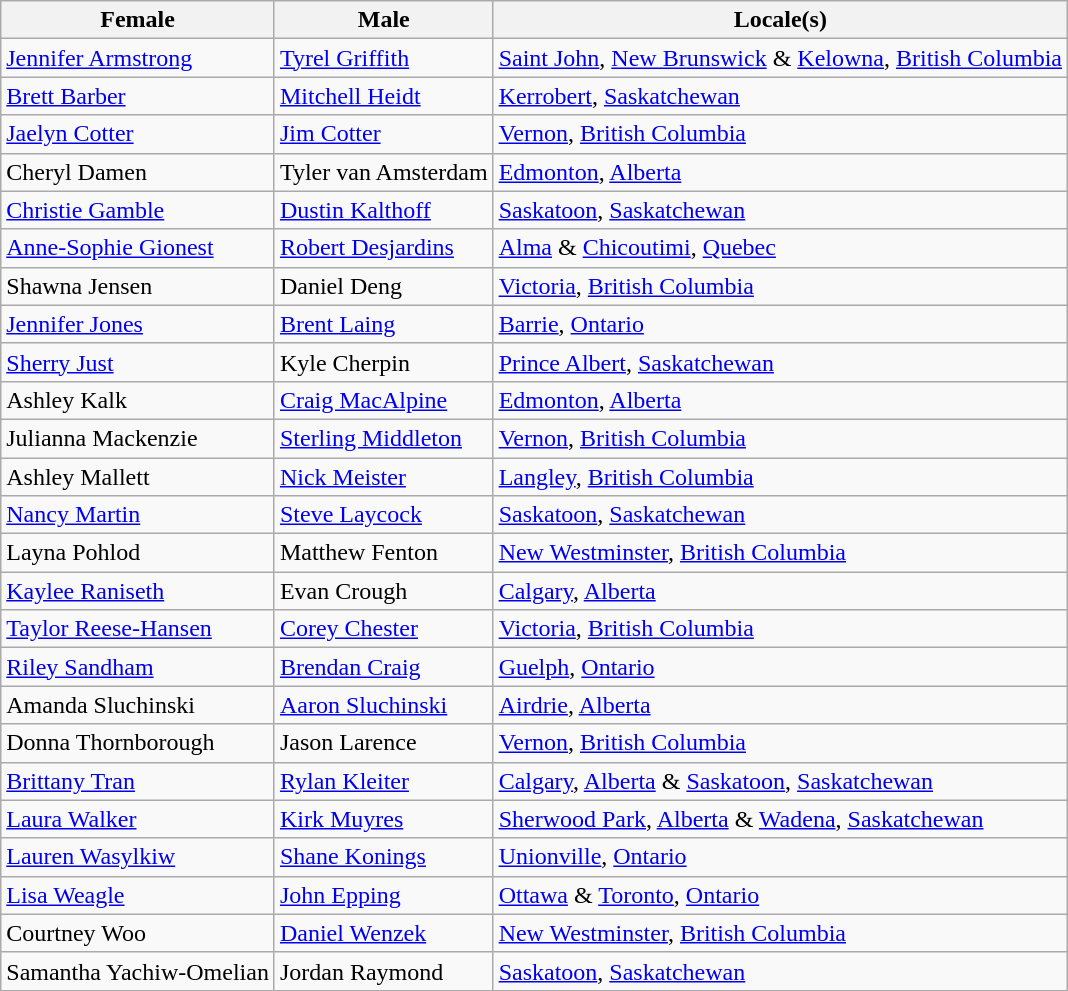<table class="wikitable">
<tr>
<th scope="col">Female</th>
<th scope="col">Male</th>
<th scope="col">Locale(s)</th>
</tr>
<tr>
<td><a href='#'>Jennifer Armstrong</a></td>
<td><a href='#'>Tyrel Griffith</a></td>
<td> <a href='#'>Saint John</a>, <a href='#'>New Brunswick</a> &  <a href='#'>Kelowna</a>, <a href='#'>British Columbia</a></td>
</tr>
<tr>
<td><a href='#'>Brett Barber</a></td>
<td><a href='#'>Mitchell Heidt</a></td>
<td> <a href='#'>Kerrobert</a>, <a href='#'>Saskatchewan</a></td>
</tr>
<tr>
<td><a href='#'>Jaelyn Cotter</a></td>
<td><a href='#'>Jim Cotter</a></td>
<td> <a href='#'>Vernon</a>, <a href='#'>British Columbia</a></td>
</tr>
<tr>
<td>Cheryl Damen</td>
<td>Tyler van Amsterdam</td>
<td> <a href='#'>Edmonton</a>, <a href='#'>Alberta</a></td>
</tr>
<tr>
<td><a href='#'>Christie Gamble</a></td>
<td><a href='#'>Dustin Kalthoff</a></td>
<td> <a href='#'>Saskatoon</a>, <a href='#'>Saskatchewan</a></td>
</tr>
<tr>
<td><a href='#'>Anne-Sophie Gionest</a></td>
<td><a href='#'>Robert Desjardins</a></td>
<td> <a href='#'>Alma</a> & <a href='#'>Chicoutimi</a>, <a href='#'>Quebec</a></td>
</tr>
<tr>
<td>Shawna Jensen</td>
<td>Daniel Deng</td>
<td> <a href='#'>Victoria</a>, <a href='#'>British Columbia</a></td>
</tr>
<tr>
<td><a href='#'>Jennifer Jones</a></td>
<td><a href='#'>Brent Laing</a></td>
<td> <a href='#'>Barrie</a>, <a href='#'>Ontario</a></td>
</tr>
<tr>
<td><a href='#'>Sherry Just</a></td>
<td>Kyle Cherpin</td>
<td> <a href='#'>Prince Albert</a>, <a href='#'>Saskatchewan</a></td>
</tr>
<tr>
<td>Ashley Kalk</td>
<td><a href='#'>Craig MacAlpine</a></td>
<td> <a href='#'>Edmonton</a>, <a href='#'>Alberta</a></td>
</tr>
<tr>
<td>Julianna Mackenzie</td>
<td><a href='#'>Sterling Middleton</a></td>
<td> <a href='#'>Vernon</a>, <a href='#'>British Columbia</a></td>
</tr>
<tr>
<td>Ashley Mallett</td>
<td><a href='#'>Nick Meister</a></td>
<td> <a href='#'>Langley</a>, <a href='#'>British Columbia</a></td>
</tr>
<tr>
<td><a href='#'>Nancy Martin</a></td>
<td><a href='#'>Steve Laycock</a></td>
<td> <a href='#'>Saskatoon</a>, <a href='#'>Saskatchewan</a></td>
</tr>
<tr>
<td>Layna Pohlod</td>
<td>Matthew Fenton</td>
<td> <a href='#'>New Westminster</a>, <a href='#'>British Columbia</a></td>
</tr>
<tr>
<td><a href='#'>Kaylee Raniseth</a></td>
<td>Evan Crough</td>
<td> <a href='#'>Calgary</a>, <a href='#'>Alberta</a></td>
</tr>
<tr>
<td><a href='#'>Taylor Reese-Hansen</a></td>
<td><a href='#'>Corey Chester</a></td>
<td> <a href='#'>Victoria</a>, <a href='#'>British Columbia</a></td>
</tr>
<tr>
<td><a href='#'>Riley Sandham</a></td>
<td><a href='#'>Brendan Craig</a></td>
<td> <a href='#'>Guelph</a>, <a href='#'>Ontario</a></td>
</tr>
<tr>
<td>Amanda Sluchinski</td>
<td><a href='#'>Aaron Sluchinski</a></td>
<td> <a href='#'>Airdrie</a>, <a href='#'>Alberta</a></td>
</tr>
<tr>
<td>Donna Thornborough</td>
<td>Jason Larence</td>
<td> <a href='#'>Vernon</a>, <a href='#'>British Columbia</a></td>
</tr>
<tr>
<td><a href='#'>Brittany Tran</a></td>
<td><a href='#'>Rylan Kleiter</a></td>
<td> <a href='#'>Calgary</a>, <a href='#'>Alberta</a> &  <a href='#'>Saskatoon</a>, <a href='#'>Saskatchewan</a></td>
</tr>
<tr>
<td><a href='#'>Laura Walker</a></td>
<td><a href='#'>Kirk Muyres</a></td>
<td> <a href='#'>Sherwood Park</a>, <a href='#'>Alberta</a> &  <a href='#'>Wadena</a>, <a href='#'>Saskatchewan</a></td>
</tr>
<tr>
<td><a href='#'>Lauren Wasylkiw</a></td>
<td><a href='#'>Shane Konings</a></td>
<td> <a href='#'>Unionville</a>, <a href='#'>Ontario</a></td>
</tr>
<tr>
<td><a href='#'>Lisa Weagle</a></td>
<td><a href='#'>John Epping</a></td>
<td> <a href='#'>Ottawa</a> & <a href='#'>Toronto</a>, <a href='#'>Ontario</a></td>
</tr>
<tr>
<td>Courtney Woo</td>
<td><a href='#'>Daniel Wenzek</a></td>
<td> <a href='#'>New Westminster</a>, <a href='#'>British Columbia</a></td>
</tr>
<tr>
<td>Samantha Yachiw-Omelian</td>
<td>Jordan Raymond</td>
<td> <a href='#'>Saskatoon</a>, <a href='#'>Saskatchewan</a></td>
</tr>
</table>
